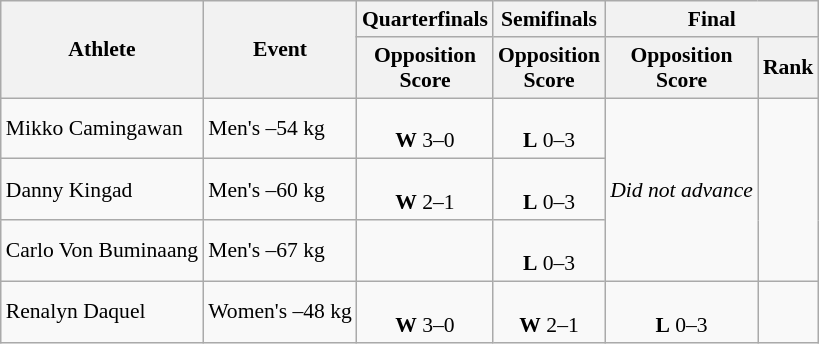<table class="wikitable" style="font-size:90%">
<tr>
<th rowspan=2>Athlete</th>
<th rowspan=2>Event</th>
<th>Quarterfinals</th>
<th>Semifinals</th>
<th colspan=2>Final</th>
</tr>
<tr style="font-size:95">
<th>Opposition<br>Score</th>
<th>Opposition<br>Score</th>
<th>Opposition<br>Score</th>
<th>Rank</th>
</tr>
<tr align=center>
<td align=left>Mikko Camingawan</td>
<td align=left>Men's –54 kg</td>
<td><br><strong>W</strong> 3–0</td>
<td><br><strong>L</strong> 0–3</td>
<td rowspan=3><em>Did not advance</em></td>
<td rowspan=3></td>
</tr>
<tr align=center>
<td align=left>Danny Kingad</td>
<td align=left>Men's –60 kg</td>
<td><br><strong>W</strong> 2–1</td>
<td><br><strong>L</strong> 0–3</td>
</tr>
<tr align=center>
<td align=left>Carlo Von Buminaang</td>
<td align=left>Men's –67 kg</td>
<td></td>
<td><br><strong>L</strong> 0–3</td>
</tr>
<tr align=center>
<td align=left>Renalyn Daquel</td>
<td align=left>Women's –48 kg</td>
<td><br><strong>W</strong> 3–0</td>
<td><br><strong>W</strong> 2–1</td>
<td><br><strong>L</strong> 0–3</td>
<td></td>
</tr>
</table>
